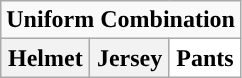<table class="wikitable">
<tr>
<td align="center" Colspan="3"><strong>Uniform Combination</strong></td>
</tr>
<tr align="center">
<th>Helmet</th>
<th>Jersey</th>
<th style="background:#FFFFFF;">Pants</th>
</tr>
</table>
